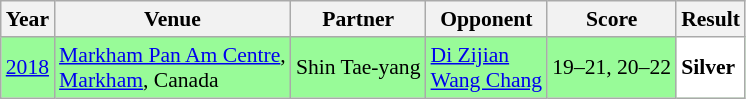<table class="sortable wikitable" style="font-size: 90%;">
<tr>
<th>Year</th>
<th>Venue</th>
<th>Partner</th>
<th>Opponent</th>
<th>Score</th>
<th>Result</th>
</tr>
<tr style="background:#98FB98">
<td align="center"><a href='#'>2018</a></td>
<td align="left"><a href='#'>Markham Pan Am Centre</a>,<br><a href='#'>Markham</a>, Canada</td>
<td align="left"> Shin Tae-yang</td>
<td align="left"> <a href='#'>Di Zijian</a><br> <a href='#'>Wang Chang</a></td>
<td align="left">19–21, 20–22</td>
<td style="text-align:left; background:white"> <strong>Silver</strong></td>
</tr>
</table>
